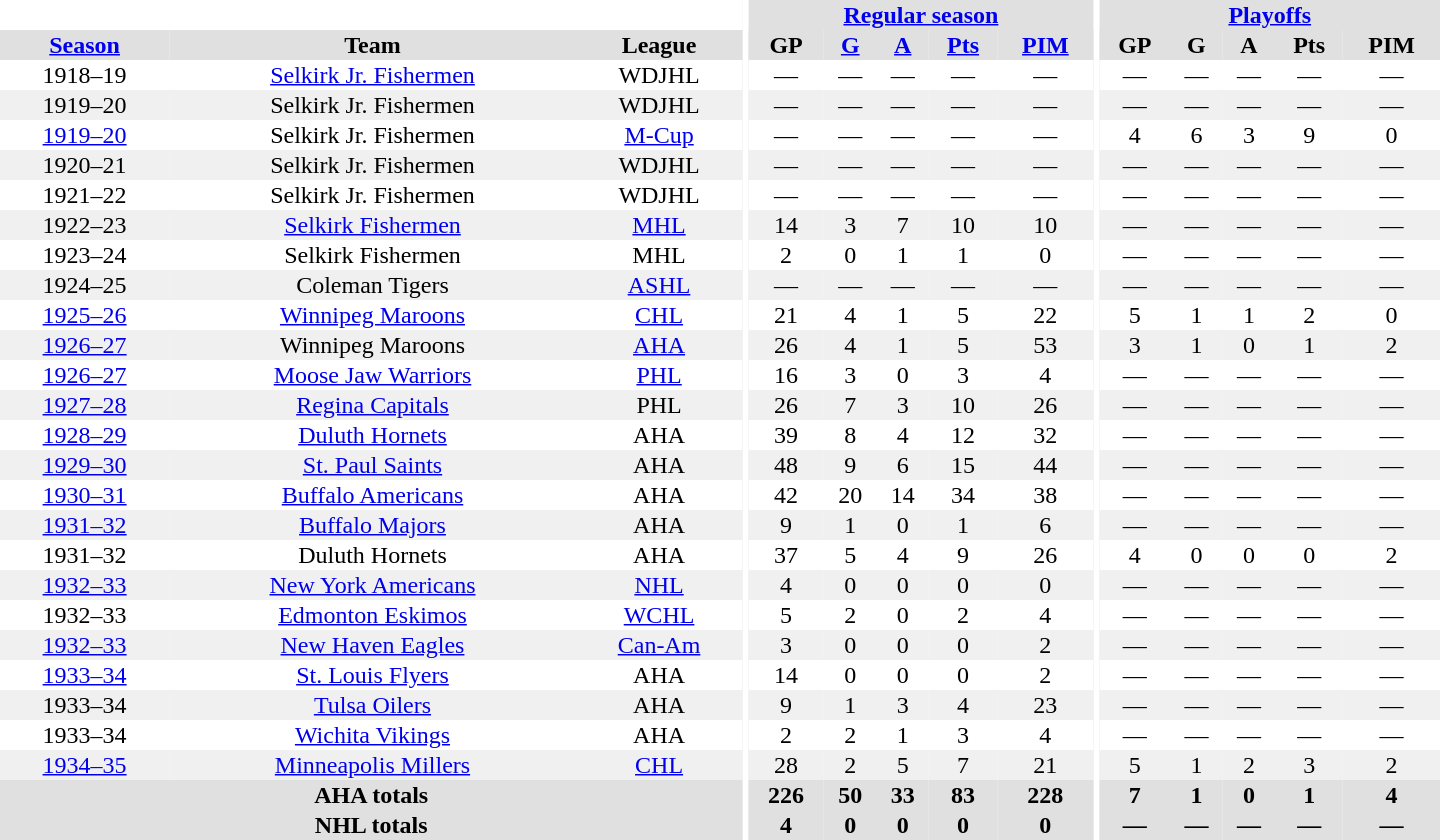<table border="0" cellpadding="1" cellspacing="0" style="text-align:center; width:60em">
<tr bgcolor="#e0e0e0">
<th colspan="3" bgcolor="#ffffff"></th>
<th rowspan="100" bgcolor="#ffffff"></th>
<th colspan="5"><a href='#'>Regular season</a></th>
<th rowspan="100" bgcolor="#ffffff"></th>
<th colspan="5"><a href='#'>Playoffs</a></th>
</tr>
<tr bgcolor="#e0e0e0">
<th><a href='#'>Season</a></th>
<th>Team</th>
<th>League</th>
<th>GP</th>
<th><a href='#'>G</a></th>
<th><a href='#'>A</a></th>
<th><a href='#'>Pts</a></th>
<th><a href='#'>PIM</a></th>
<th>GP</th>
<th>G</th>
<th>A</th>
<th>Pts</th>
<th>PIM</th>
</tr>
<tr>
<td>1918–19</td>
<td><a href='#'>Selkirk Jr. Fishermen</a></td>
<td>WDJHL</td>
<td>—</td>
<td>—</td>
<td>—</td>
<td>—</td>
<td>—</td>
<td>—</td>
<td>—</td>
<td>—</td>
<td>—</td>
<td>—</td>
</tr>
<tr bgcolor="#f0f0f0">
<td>1919–20</td>
<td>Selkirk Jr. Fishermen</td>
<td>WDJHL</td>
<td>—</td>
<td>—</td>
<td>—</td>
<td>—</td>
<td>—</td>
<td>—</td>
<td>—</td>
<td>—</td>
<td>—</td>
<td>—</td>
</tr>
<tr>
<td><a href='#'>1919–20</a></td>
<td>Selkirk Jr. Fishermen</td>
<td><a href='#'>M-Cup</a></td>
<td>—</td>
<td>—</td>
<td>—</td>
<td>—</td>
<td>—</td>
<td>4</td>
<td>6</td>
<td>3</td>
<td>9</td>
<td>0</td>
</tr>
<tr bgcolor="#f0f0f0">
<td>1920–21</td>
<td>Selkirk Jr. Fishermen</td>
<td>WDJHL</td>
<td>—</td>
<td>—</td>
<td>—</td>
<td>—</td>
<td>—</td>
<td>—</td>
<td>—</td>
<td>—</td>
<td>—</td>
<td>—</td>
</tr>
<tr>
<td>1921–22</td>
<td>Selkirk Jr. Fishermen</td>
<td>WDJHL</td>
<td>—</td>
<td>—</td>
<td>—</td>
<td>—</td>
<td>—</td>
<td>—</td>
<td>—</td>
<td>—</td>
<td>—</td>
<td>—</td>
</tr>
<tr bgcolor="#f0f0f0">
<td>1922–23</td>
<td><a href='#'>Selkirk Fishermen</a></td>
<td><a href='#'>MHL</a></td>
<td>14</td>
<td>3</td>
<td>7</td>
<td>10</td>
<td>10</td>
<td>—</td>
<td>—</td>
<td>—</td>
<td>—</td>
<td>—</td>
</tr>
<tr>
<td>1923–24</td>
<td>Selkirk Fishermen</td>
<td>MHL</td>
<td>2</td>
<td>0</td>
<td>1</td>
<td>1</td>
<td>0</td>
<td>—</td>
<td>—</td>
<td>—</td>
<td>—</td>
<td>—</td>
</tr>
<tr bgcolor="#f0f0f0">
<td>1924–25</td>
<td>Coleman Tigers</td>
<td><a href='#'>ASHL</a></td>
<td>—</td>
<td>—</td>
<td>—</td>
<td>—</td>
<td>—</td>
<td>—</td>
<td>—</td>
<td>—</td>
<td>—</td>
<td>—</td>
</tr>
<tr>
<td><a href='#'>1925–26</a></td>
<td><a href='#'>Winnipeg Maroons</a></td>
<td><a href='#'>CHL</a></td>
<td>21</td>
<td>4</td>
<td>1</td>
<td>5</td>
<td>22</td>
<td>5</td>
<td>1</td>
<td>1</td>
<td>2</td>
<td>0</td>
</tr>
<tr bgcolor="#f0f0f0">
<td><a href='#'>1926–27</a></td>
<td>Winnipeg Maroons</td>
<td><a href='#'>AHA</a></td>
<td>26</td>
<td>4</td>
<td>1</td>
<td>5</td>
<td>53</td>
<td>3</td>
<td>1</td>
<td>0</td>
<td>1</td>
<td>2</td>
</tr>
<tr>
<td><a href='#'>1926–27</a></td>
<td><a href='#'>Moose Jaw Warriors</a></td>
<td><a href='#'>PHL</a></td>
<td>16</td>
<td>3</td>
<td>0</td>
<td>3</td>
<td>4</td>
<td>—</td>
<td>—</td>
<td>—</td>
<td>—</td>
<td>—</td>
</tr>
<tr bgcolor="#f0f0f0">
<td><a href='#'>1927–28</a></td>
<td><a href='#'>Regina Capitals</a></td>
<td>PHL</td>
<td>26</td>
<td>7</td>
<td>3</td>
<td>10</td>
<td>26</td>
<td>—</td>
<td>—</td>
<td>—</td>
<td>—</td>
<td>—</td>
</tr>
<tr>
<td><a href='#'>1928–29</a></td>
<td><a href='#'>Duluth Hornets</a></td>
<td>AHA</td>
<td>39</td>
<td>8</td>
<td>4</td>
<td>12</td>
<td>32</td>
<td>—</td>
<td>—</td>
<td>—</td>
<td>—</td>
<td>—</td>
</tr>
<tr bgcolor="#f0f0f0">
<td><a href='#'>1929–30</a></td>
<td><a href='#'>St. Paul Saints</a></td>
<td>AHA</td>
<td>48</td>
<td>9</td>
<td>6</td>
<td>15</td>
<td>44</td>
<td>—</td>
<td>—</td>
<td>—</td>
<td>—</td>
<td>—</td>
</tr>
<tr>
<td><a href='#'>1930–31</a></td>
<td><a href='#'>Buffalo Americans</a></td>
<td>AHA</td>
<td>42</td>
<td>20</td>
<td>14</td>
<td>34</td>
<td>38</td>
<td>—</td>
<td>—</td>
<td>—</td>
<td>—</td>
<td>—</td>
</tr>
<tr bgcolor="#f0f0f0">
<td><a href='#'>1931–32</a></td>
<td><a href='#'>Buffalo Majors</a></td>
<td>AHA</td>
<td>9</td>
<td>1</td>
<td>0</td>
<td>1</td>
<td>6</td>
<td>—</td>
<td>—</td>
<td>—</td>
<td>—</td>
<td>—</td>
</tr>
<tr>
<td>1931–32</td>
<td>Duluth Hornets</td>
<td>AHA</td>
<td>37</td>
<td>5</td>
<td>4</td>
<td>9</td>
<td>26</td>
<td>4</td>
<td>0</td>
<td>0</td>
<td>0</td>
<td>2</td>
</tr>
<tr bgcolor="#f0f0f0">
<td><a href='#'>1932–33</a></td>
<td><a href='#'>New York Americans</a></td>
<td><a href='#'>NHL</a></td>
<td>4</td>
<td>0</td>
<td>0</td>
<td>0</td>
<td>0</td>
<td>—</td>
<td>—</td>
<td>—</td>
<td>—</td>
<td>—</td>
</tr>
<tr>
<td>1932–33</td>
<td><a href='#'>Edmonton Eskimos</a></td>
<td><a href='#'>WCHL</a></td>
<td>5</td>
<td>2</td>
<td>0</td>
<td>2</td>
<td>4</td>
<td>—</td>
<td>—</td>
<td>—</td>
<td>—</td>
<td>—</td>
</tr>
<tr bgcolor="#f0f0f0">
<td><a href='#'>1932–33</a></td>
<td><a href='#'>New Haven Eagles</a></td>
<td><a href='#'>Can-Am</a></td>
<td>3</td>
<td>0</td>
<td>0</td>
<td>0</td>
<td>2</td>
<td>—</td>
<td>—</td>
<td>—</td>
<td>—</td>
<td>—</td>
</tr>
<tr>
<td><a href='#'>1933–34</a></td>
<td><a href='#'>St. Louis Flyers</a></td>
<td>AHA</td>
<td>14</td>
<td>0</td>
<td>0</td>
<td>0</td>
<td>2</td>
<td>—</td>
<td>—</td>
<td>—</td>
<td>—</td>
<td>—</td>
</tr>
<tr bgcolor="#f0f0f0">
<td>1933–34</td>
<td><a href='#'>Tulsa Oilers</a></td>
<td>AHA</td>
<td>9</td>
<td>1</td>
<td>3</td>
<td>4</td>
<td>23</td>
<td>—</td>
<td>—</td>
<td>—</td>
<td>—</td>
<td>—</td>
</tr>
<tr>
<td>1933–34</td>
<td><a href='#'>Wichita Vikings</a></td>
<td>AHA</td>
<td>2</td>
<td>2</td>
<td>1</td>
<td>3</td>
<td>4</td>
<td>—</td>
<td>—</td>
<td>—</td>
<td>—</td>
<td>—</td>
</tr>
<tr bgcolor="#f0f0f0">
<td><a href='#'>1934–35</a></td>
<td><a href='#'>Minneapolis Millers</a></td>
<td><a href='#'>CHL</a></td>
<td>28</td>
<td>2</td>
<td>5</td>
<td>7</td>
<td>21</td>
<td>5</td>
<td>1</td>
<td>2</td>
<td>3</td>
<td>2</td>
</tr>
<tr bgcolor="#e0e0e0">
<th colspan="3">AHA totals</th>
<th>226</th>
<th>50</th>
<th>33</th>
<th>83</th>
<th>228</th>
<th>7</th>
<th>1</th>
<th>0</th>
<th>1</th>
<th>4</th>
</tr>
<tr bgcolor="#e0e0e0">
<th colspan="3">NHL totals</th>
<th>4</th>
<th>0</th>
<th>0</th>
<th>0</th>
<th>0</th>
<th>—</th>
<th>—</th>
<th>—</th>
<th>—</th>
<th>—</th>
</tr>
</table>
